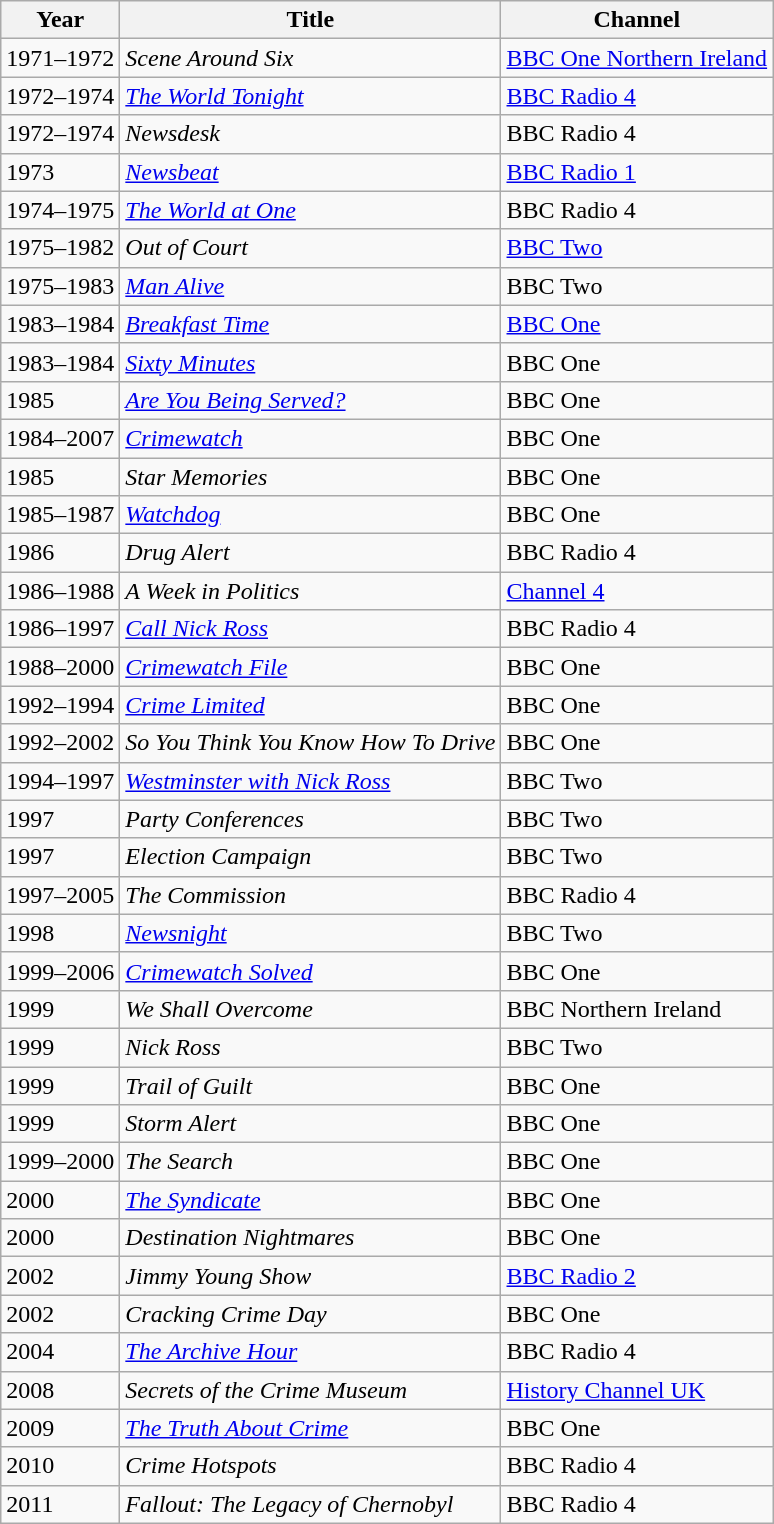<table class="wikitable sortable">
<tr>
<th>Year</th>
<th>Title</th>
<th>Channel</th>
</tr>
<tr>
<td>1971–1972</td>
<td><em>Scene Around Six</em></td>
<td><a href='#'>BBC One Northern Ireland</a></td>
</tr>
<tr>
<td>1972–1974</td>
<td><em><a href='#'>The World Tonight</a></em></td>
<td><a href='#'>BBC Radio 4</a></td>
</tr>
<tr>
<td>1972–1974</td>
<td><em>Newsdesk</em></td>
<td>BBC Radio 4</td>
</tr>
<tr>
<td>1973</td>
<td><em><a href='#'>Newsbeat</a></em></td>
<td><a href='#'>BBC Radio 1</a></td>
</tr>
<tr>
<td>1974–1975</td>
<td><em><a href='#'>The World at One</a></em></td>
<td>BBC Radio 4</td>
</tr>
<tr>
<td>1975–1982</td>
<td><em>Out of Court</em></td>
<td><a href='#'>BBC Two</a></td>
</tr>
<tr>
<td>1975–1983</td>
<td><em><a href='#'>Man Alive</a></em></td>
<td>BBC Two</td>
</tr>
<tr>
<td>1983–1984</td>
<td><em><a href='#'>Breakfast Time</a></em></td>
<td><a href='#'>BBC One</a></td>
</tr>
<tr>
<td>1983–1984</td>
<td><em><a href='#'>Sixty Minutes</a></em></td>
<td>BBC One</td>
</tr>
<tr>
<td>1985</td>
<td><em><a href='#'>Are You Being Served?</a></em></td>
<td>BBC One</td>
</tr>
<tr>
<td>1984–2007</td>
<td><em><a href='#'>Crimewatch</a></em></td>
<td>BBC One</td>
</tr>
<tr>
<td>1985</td>
<td><em>Star Memories</em></td>
<td>BBC One</td>
</tr>
<tr>
<td>1985–1987</td>
<td><em><a href='#'>Watchdog</a></em></td>
<td>BBC One</td>
</tr>
<tr>
<td>1986</td>
<td><em>Drug Alert</em></td>
<td>BBC Radio 4</td>
</tr>
<tr>
<td>1986–1988</td>
<td><em>A Week in Politics</em></td>
<td><a href='#'>Channel 4</a></td>
</tr>
<tr>
<td>1986–1997</td>
<td><em><a href='#'>Call Nick Ross</a></em></td>
<td>BBC Radio 4</td>
</tr>
<tr>
<td>1988–2000</td>
<td><em><a href='#'>Crimewatch File</a></em></td>
<td>BBC One</td>
</tr>
<tr>
<td>1992–1994</td>
<td><em><a href='#'>Crime Limited</a></em></td>
<td>BBC One</td>
</tr>
<tr>
<td>1992–2002</td>
<td><em>So You Think You Know How To Drive</em></td>
<td>BBC One</td>
</tr>
<tr>
<td>1994–1997</td>
<td><em><a href='#'>Westminster with Nick Ross</a></em></td>
<td>BBC Two</td>
</tr>
<tr>
<td>1997</td>
<td><em>Party Conferences</em></td>
<td>BBC Two</td>
</tr>
<tr>
<td>1997</td>
<td><em>Election Campaign</em></td>
<td>BBC Two</td>
</tr>
<tr>
<td>1997–2005</td>
<td><em>The Commission</em></td>
<td>BBC Radio 4</td>
</tr>
<tr>
<td>1998</td>
<td><em><a href='#'>Newsnight</a></em></td>
<td>BBC Two</td>
</tr>
<tr>
<td>1999–2006</td>
<td><em><a href='#'>Crimewatch Solved</a></em></td>
<td>BBC One</td>
</tr>
<tr>
<td>1999</td>
<td><em>We Shall Overcome</em></td>
<td>BBC Northern Ireland</td>
</tr>
<tr>
<td>1999</td>
<td><em>Nick Ross</em></td>
<td>BBC Two</td>
</tr>
<tr>
<td>1999</td>
<td><em>Trail of Guilt</em></td>
<td>BBC One</td>
</tr>
<tr>
<td>1999</td>
<td><em>Storm Alert</em></td>
<td>BBC One</td>
</tr>
<tr>
<td>1999–2000</td>
<td><em>The Search</em></td>
<td>BBC One</td>
</tr>
<tr>
<td>2000</td>
<td><em><a href='#'>The Syndicate</a></em></td>
<td>BBC One</td>
</tr>
<tr>
<td>2000</td>
<td><em>Destination Nightmares</em></td>
<td>BBC One</td>
</tr>
<tr>
<td>2002</td>
<td><em>Jimmy Young Show</em></td>
<td><a href='#'>BBC Radio 2</a></td>
</tr>
<tr>
<td>2002</td>
<td><em>Cracking Crime Day</em></td>
<td>BBC One</td>
</tr>
<tr>
<td>2004</td>
<td><em><a href='#'>The Archive Hour</a></em></td>
<td>BBC Radio 4</td>
</tr>
<tr>
<td>2008</td>
<td><em>Secrets of the Crime Museum</em></td>
<td><a href='#'>History Channel UK</a></td>
</tr>
<tr>
<td>2009</td>
<td><em><a href='#'>The Truth About Crime</a></em></td>
<td>BBC One</td>
</tr>
<tr>
<td>2010</td>
<td><em>Crime Hotspots</em></td>
<td>BBC Radio 4</td>
</tr>
<tr>
<td>2011</td>
<td><em>Fallout: The Legacy of Chernobyl</em></td>
<td>BBC Radio 4</td>
</tr>
</table>
